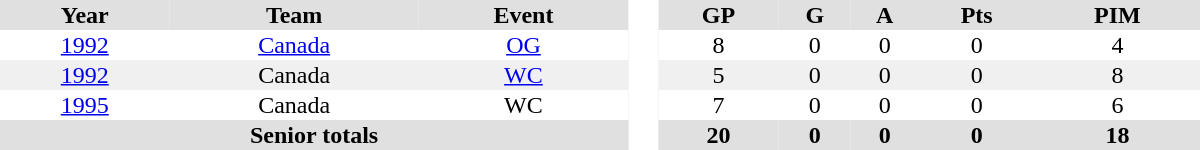<table border="0" cellpadding="1" cellspacing="0" style="text-align:center; width:50em">
<tr align="center" bgcolor="#e0e0e0">
<th>Year</th>
<th>Team</th>
<th>Event</th>
<th rowspan="99" bgcolor="#ffffff"> </th>
<th>GP</th>
<th>G</th>
<th>A</th>
<th>Pts</th>
<th>PIM</th>
</tr>
<tr>
<td><a href='#'>1992</a></td>
<td><a href='#'>Canada</a></td>
<td><a href='#'>OG</a></td>
<td>8</td>
<td>0</td>
<td>0</td>
<td>0</td>
<td>4</td>
</tr>
<tr bgcolor="#f0f0f0">
<td><a href='#'>1992</a></td>
<td>Canada</td>
<td><a href='#'>WC</a></td>
<td>5</td>
<td>0</td>
<td>0</td>
<td>0</td>
<td>8</td>
</tr>
<tr>
<td><a href='#'>1995</a></td>
<td>Canada</td>
<td>WC</td>
<td>7</td>
<td>0</td>
<td>0</td>
<td>0</td>
<td>6</td>
</tr>
<tr bgcolor="#e0e0e0">
<th colspan=3>Senior totals</th>
<th>20</th>
<th>0</th>
<th>0</th>
<th>0</th>
<th>18</th>
</tr>
</table>
